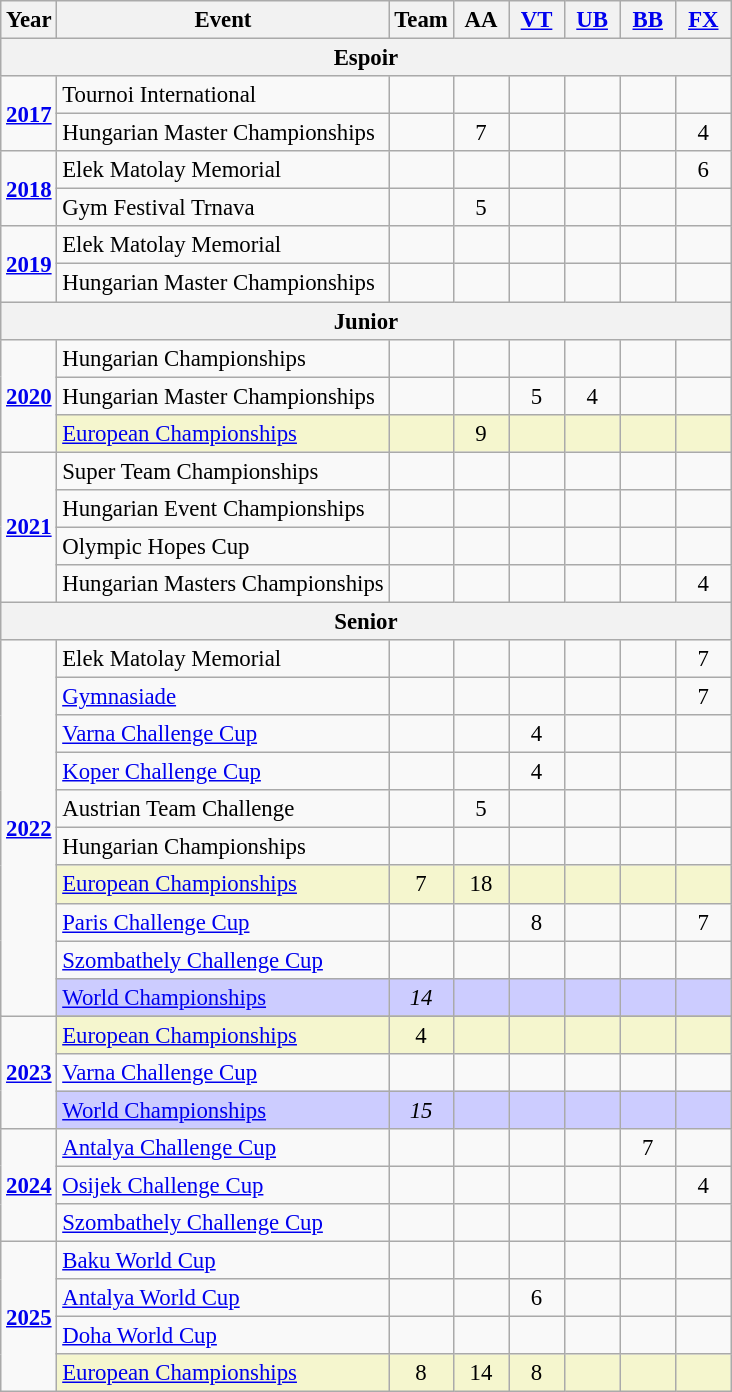<table class="wikitable" style="text-align:center; font-size:95%;">
<tr>
<th align=center>Year</th>
<th align=center>Event</th>
<th style="width:30px;">Team</th>
<th style="width:30px;">AA</th>
<th style="width:30px;"><a href='#'>VT</a></th>
<th style="width:30px;"><a href='#'>UB</a></th>
<th style="width:30px;"><a href='#'>BB</a></th>
<th style="width:30px;"><a href='#'>FX</a></th>
</tr>
<tr>
<th colspan="8">Espoir</th>
</tr>
<tr>
<td rowspan="2"><strong><a href='#'>2017</a></strong></td>
<td align=left>Tournoi International</td>
<td></td>
<td></td>
<td></td>
<td></td>
<td></td>
<td></td>
</tr>
<tr>
<td align=left>Hungarian Master Championships</td>
<td></td>
<td>7</td>
<td></td>
<td></td>
<td></td>
<td>4</td>
</tr>
<tr>
<td rowspan="2"><strong><a href='#'>2018</a></strong></td>
<td align=left>Elek Matolay Memorial</td>
<td></td>
<td></td>
<td></td>
<td></td>
<td></td>
<td>6</td>
</tr>
<tr>
<td align=left>Gym Festival Trnava</td>
<td></td>
<td>5</td>
<td></td>
<td></td>
<td></td>
<td></td>
</tr>
<tr>
<td rowspan="2"><strong><a href='#'>2019</a></strong></td>
<td align=left>Elek Matolay Memorial</td>
<td></td>
<td></td>
<td></td>
<td></td>
<td></td>
<td></td>
</tr>
<tr>
<td align=left>Hungarian Master Championships</td>
<td></td>
<td></td>
<td></td>
<td></td>
<td></td>
<td></td>
</tr>
<tr>
<th colspan="8">Junior</th>
</tr>
<tr>
<td rowspan="3"><strong><a href='#'>2020</a></strong></td>
<td align=left>Hungarian Championships</td>
<td></td>
<td></td>
<td></td>
<td></td>
<td></td>
<td></td>
</tr>
<tr>
<td align=left>Hungarian Master Championships</td>
<td></td>
<td></td>
<td>5</td>
<td>4</td>
<td></td>
<td></td>
</tr>
<tr bgcolor=#F5F6CE>
<td align=left><a href='#'>European Championships</a></td>
<td></td>
<td>9</td>
<td></td>
<td></td>
<td></td>
<td></td>
</tr>
<tr>
<td rowspan="4"><strong><a href='#'>2021</a></strong></td>
<td align=left>Super Team Championships</td>
<td></td>
<td></td>
<td></td>
<td></td>
<td></td>
<td></td>
</tr>
<tr>
<td align=left>Hungarian Event Championships</td>
<td></td>
<td></td>
<td></td>
<td></td>
<td></td>
<td></td>
</tr>
<tr>
<td align=left>Olympic Hopes Cup</td>
<td></td>
<td></td>
<td></td>
<td></td>
<td></td>
<td></td>
</tr>
<tr>
<td align=left>Hungarian Masters Championships</td>
<td></td>
<td></td>
<td></td>
<td></td>
<td></td>
<td>4</td>
</tr>
<tr>
<th colspan="8">Senior</th>
</tr>
<tr>
<td rowspan="10"><strong><a href='#'>2022</a></strong></td>
<td align=left>Elek Matolay Memorial</td>
<td></td>
<td></td>
<td></td>
<td></td>
<td></td>
<td>7</td>
</tr>
<tr>
<td align=left><a href='#'>Gymnasiade</a></td>
<td></td>
<td></td>
<td></td>
<td></td>
<td></td>
<td>7</td>
</tr>
<tr>
<td align=left><a href='#'>Varna Challenge Cup</a></td>
<td></td>
<td></td>
<td>4</td>
<td></td>
<td></td>
<td></td>
</tr>
<tr>
<td align=left><a href='#'>Koper Challenge Cup</a></td>
<td></td>
<td></td>
<td>4</td>
<td></td>
<td></td>
<td></td>
</tr>
<tr>
<td align=left>Austrian Team Challenge</td>
<td></td>
<td>5</td>
<td></td>
<td></td>
<td></td>
<td></td>
</tr>
<tr>
<td align=left>Hungarian Championships</td>
<td></td>
<td></td>
<td></td>
<td></td>
<td></td>
<td></td>
</tr>
<tr bgcolor=#F5F6CE>
<td align=left><a href='#'>European Championships</a></td>
<td>7</td>
<td>18</td>
<td></td>
<td></td>
<td></td>
<td></td>
</tr>
<tr>
<td align=left><a href='#'>Paris Challenge Cup</a></td>
<td></td>
<td></td>
<td>8</td>
<td></td>
<td></td>
<td>7</td>
</tr>
<tr>
<td align=left><a href='#'>Szombathely Challenge Cup</a></td>
<td></td>
<td></td>
<td></td>
<td></td>
<td></td>
<td></td>
</tr>
<tr bgcolor=#CCCCFF>
<td align=left><a href='#'>World Championships</a></td>
<td><em>14</em></td>
<td></td>
<td></td>
<td></td>
<td></td>
<td></td>
</tr>
<tr>
<td rowspan="4"><strong><a href='#'>2023</a></strong></td>
</tr>
<tr bgcolor=#F5F6CE>
<td align=left><a href='#'>European Championships</a></td>
<td>4</td>
<td></td>
<td></td>
<td></td>
<td></td>
<td></td>
</tr>
<tr>
<td align=left><a href='#'>Varna Challenge Cup</a></td>
<td></td>
<td></td>
<td></td>
<td></td>
<td></td>
<td></td>
</tr>
<tr bgcolor=#CCCCFF>
<td align=left><a href='#'>World Championships</a></td>
<td><em>15</em></td>
<td></td>
<td></td>
<td></td>
<td></td>
<td></td>
</tr>
<tr>
<td rowspan="3"><strong><a href='#'>2024</a></strong></td>
<td align=left><a href='#'>Antalya Challenge Cup</a></td>
<td></td>
<td></td>
<td></td>
<td></td>
<td>7</td>
<td></td>
</tr>
<tr>
<td align=left><a href='#'>Osijek Challenge Cup</a></td>
<td></td>
<td></td>
<td></td>
<td></td>
<td></td>
<td>4</td>
</tr>
<tr>
<td align=left><a href='#'>Szombathely Challenge Cup</a></td>
<td></td>
<td></td>
<td></td>
<td></td>
<td></td>
<td></td>
</tr>
<tr>
<td rowspan="4"><strong><a href='#'>2025</a></strong></td>
<td align=left><a href='#'>Baku World Cup</a></td>
<td></td>
<td></td>
<td></td>
<td></td>
<td></td>
<td></td>
</tr>
<tr>
<td align=left><a href='#'>Antalya World Cup</a></td>
<td></td>
<td></td>
<td>6</td>
<td></td>
<td></td>
<td></td>
</tr>
<tr>
<td align=left><a href='#'>Doha World Cup</a></td>
<td></td>
<td></td>
<td></td>
<td></td>
<td></td>
<td></td>
</tr>
<tr bgcolor=#F5F6CE>
<td align=left><a href='#'>European Championships</a></td>
<td>8</td>
<td>14</td>
<td>8</td>
<td></td>
<td></td>
<td></td>
</tr>
</table>
